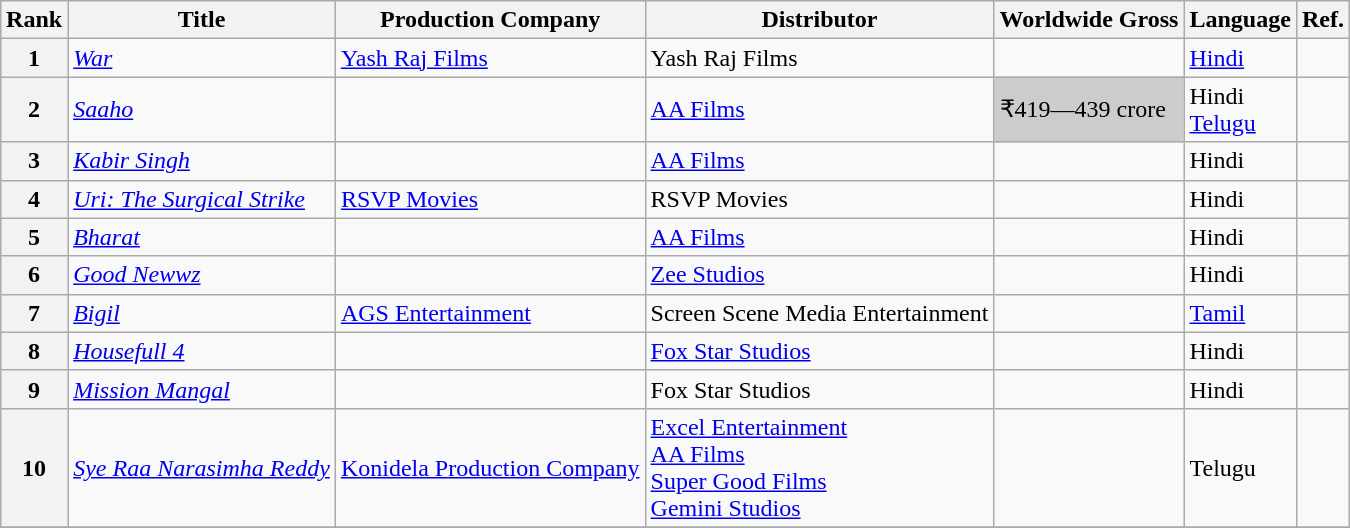<table class="wikitable sortable" style="margin:auto; margin:auto;">
<tr>
<th>Rank</th>
<th>Title</th>
<th>Production Company</th>
<th>Distributor</th>
<th>Worldwide Gross</th>
<th>Language</th>
<th>Ref.</th>
</tr>
<tr>
<th style="text-align:center;">1</th>
<td><em><a href='#'>War</a></em></td>
<td><a href='#'>Yash Raj Films</a></td>
<td>Yash Raj Films</td>
<td></td>
<td><a href='#'>Hindi</a></td>
<td></td>
</tr>
<tr>
<th style="text-align:center;">2</th>
<td><em><a href='#'>Saaho</a></em></td>
<td></td>
<td><a href='#'>AA Films</a></td>
<td style="background:#ccc;">₹419—439 crore</td>
<td>Hindi<br><a href='#'>Telugu</a></td>
<td></td>
</tr>
<tr>
<th style="text-align:center;">3</th>
<td><em><a href='#'>Kabir Singh</a></em></td>
<td></td>
<td><a href='#'>AA Films</a></td>
<td></td>
<td>Hindi</td>
<td></td>
</tr>
<tr>
<th style="text-align:center;">4</th>
<td><em><a href='#'>Uri: The Surgical Strike</a></em></td>
<td><a href='#'>RSVP Movies</a></td>
<td>RSVP Movies<br></td>
<td></td>
<td>Hindi</td>
<td></td>
</tr>
<tr>
<th style="text-align:center;">5</th>
<td><em><a href='#'>Bharat</a></em></td>
<td></td>
<td><a href='#'>AA Films</a></td>
<td></td>
<td>Hindi</td>
<td></td>
</tr>
<tr>
<th style="text-align:center;">6</th>
<td><em><a href='#'>Good Newwz</a></em></td>
<td></td>
<td><a href='#'>Zee Studios</a></td>
<td></td>
<td>Hindi</td>
<td></td>
</tr>
<tr>
<th style="text-align:center;">7</th>
<td><em><a href='#'>Bigil</a></em></td>
<td><a href='#'>AGS Entertainment</a></td>
<td>Screen Scene Media Entertainment</td>
<td></td>
<td><a href='#'>Tamil</a></td>
<td></td>
</tr>
<tr>
<th style="text-align:center;">8</th>
<td><em><a href='#'>Housefull 4</a></em></td>
<td></td>
<td><a href='#'>Fox Star Studios</a></td>
<td></td>
<td>Hindi</td>
<td></td>
</tr>
<tr>
<th style="text-align:center;">9</th>
<td><em><a href='#'>Mission Mangal</a></em></td>
<td></td>
<td>Fox Star Studios</td>
<td></td>
<td>Hindi</td>
<td></td>
</tr>
<tr>
<th style="text-align:center;">10</th>
<td><em><a href='#'>Sye Raa Narasimha Reddy</a></em></td>
<td><a href='#'>Konidela Production Company</a></td>
<td><a href='#'>Excel Entertainment</a><br><a href='#'>AA Films</a><br><a href='#'>Super Good Films</a><br><a href='#'>Gemini Studios</a></td>
<td></td>
<td>Telugu</td>
<td></td>
</tr>
<tr>
</tr>
</table>
